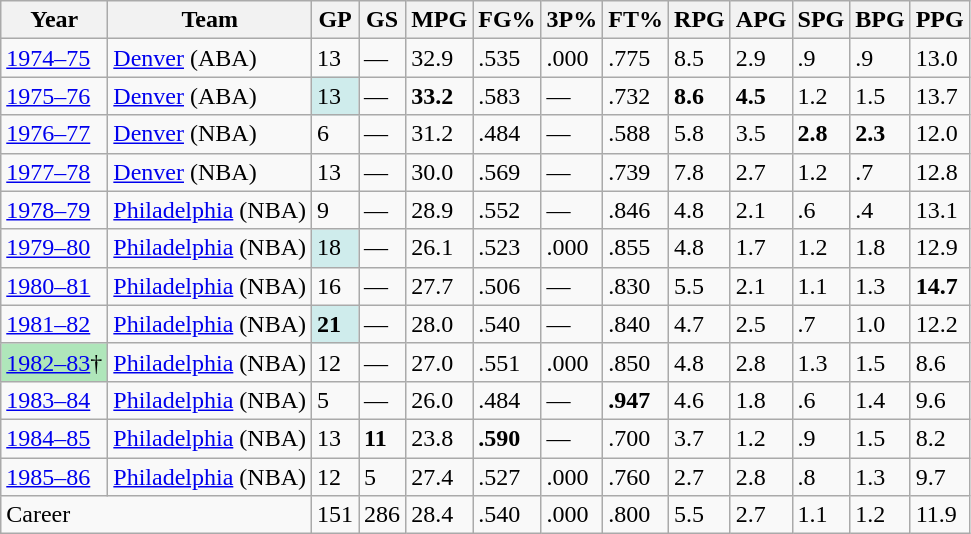<table class="wikitable sortable">
<tr>
<th>Year</th>
<th>Team</th>
<th><abbr>GP</abbr></th>
<th><abbr>GS</abbr></th>
<th><abbr>MPG</abbr></th>
<th><abbr>FG%</abbr></th>
<th><abbr>3P%</abbr></th>
<th><abbr>FT%</abbr></th>
<th><abbr>RPG</abbr></th>
<th><abbr>APG</abbr></th>
<th><abbr>SPG</abbr></th>
<th><abbr>BPG</abbr></th>
<th><abbr>PPG</abbr></th>
</tr>
<tr>
<td><a href='#'>1974–75</a></td>
<td><a href='#'>Denver</a> (ABA)</td>
<td>13</td>
<td>—</td>
<td>32.9</td>
<td>.535</td>
<td>.000</td>
<td>.775</td>
<td>8.5</td>
<td>2.9</td>
<td>.9</td>
<td>.9</td>
<td>13.0</td>
</tr>
<tr>
<td><a href='#'>1975–76</a></td>
<td><a href='#'>Denver</a> (ABA)</td>
<td style="background:#cfecec;">13</td>
<td>—</td>
<td><strong>33.2</strong></td>
<td>.583</td>
<td>—</td>
<td>.732</td>
<td><strong>8.6</strong></td>
<td><strong>4.5</strong></td>
<td>1.2</td>
<td>1.5</td>
<td>13.7</td>
</tr>
<tr>
<td><a href='#'>1976–77</a></td>
<td><a href='#'>Denver</a> (NBA)</td>
<td>6</td>
<td>—</td>
<td>31.2</td>
<td>.484</td>
<td>—</td>
<td>.588</td>
<td>5.8</td>
<td>3.5</td>
<td><strong>2.8</strong></td>
<td><strong>2.3</strong></td>
<td>12.0</td>
</tr>
<tr>
<td><a href='#'>1977–78</a></td>
<td><a href='#'>Denver</a> (NBA)</td>
<td>13</td>
<td>—</td>
<td>30.0</td>
<td>.569</td>
<td>—</td>
<td>.739</td>
<td>7.8</td>
<td>2.7</td>
<td>1.2</td>
<td>.7</td>
<td>12.8</td>
</tr>
<tr>
<td><a href='#'>1978–79</a></td>
<td><a href='#'>Philadelphia</a> (NBA)</td>
<td>9</td>
<td>—</td>
<td>28.9</td>
<td>.552</td>
<td>—</td>
<td>.846</td>
<td>4.8</td>
<td>2.1</td>
<td>.6</td>
<td>.4</td>
<td>13.1</td>
</tr>
<tr>
<td><a href='#'>1979–80</a></td>
<td><a href='#'>Philadelphia</a> (NBA)</td>
<td style="background:#cfecec;">18</td>
<td>—</td>
<td>26.1</td>
<td>.523</td>
<td>.000</td>
<td>.855</td>
<td>4.8</td>
<td>1.7</td>
<td>1.2</td>
<td>1.8</td>
<td>12.9</td>
</tr>
<tr>
<td><a href='#'>1980–81</a></td>
<td><a href='#'>Philadelphia</a> (NBA)</td>
<td>16</td>
<td>—</td>
<td>27.7</td>
<td>.506</td>
<td>—</td>
<td>.830</td>
<td>5.5</td>
<td>2.1</td>
<td>1.1</td>
<td>1.3</td>
<td><strong>14.7</strong></td>
</tr>
<tr>
<td><a href='#'>1981–82</a></td>
<td><a href='#'>Philadelphia</a> (NBA)</td>
<td style="background:#cfecec;"><strong>21</strong></td>
<td>—</td>
<td>28.0</td>
<td>.540</td>
<td>—</td>
<td>.840</td>
<td>4.7</td>
<td>2.5</td>
<td>.7</td>
<td>1.0</td>
<td>12.2</td>
</tr>
<tr>
<td style="text-align:left;background:#afe6ba;"><a href='#'>1982–83</a>†</td>
<td><a href='#'>Philadelphia</a> (NBA)</td>
<td>12</td>
<td>—</td>
<td>27.0</td>
<td>.551</td>
<td>.000</td>
<td>.850</td>
<td>4.8</td>
<td>2.8</td>
<td>1.3</td>
<td>1.5</td>
<td>8.6</td>
</tr>
<tr>
<td><a href='#'>1983–84</a></td>
<td><a href='#'>Philadelphia</a> (NBA)</td>
<td>5</td>
<td>—</td>
<td>26.0</td>
<td>.484</td>
<td>—</td>
<td><strong>.947</strong></td>
<td>4.6</td>
<td>1.8</td>
<td>.6</td>
<td>1.4</td>
<td>9.6</td>
</tr>
<tr>
<td><a href='#'>1984–85</a></td>
<td><a href='#'>Philadelphia</a> (NBA)</td>
<td>13</td>
<td><strong>11</strong></td>
<td>23.8</td>
<td><strong>.590</strong></td>
<td>—</td>
<td>.700</td>
<td>3.7</td>
<td>1.2</td>
<td>.9</td>
<td>1.5</td>
<td>8.2</td>
</tr>
<tr>
<td><a href='#'>1985–86</a></td>
<td><a href='#'>Philadelphia</a> (NBA)</td>
<td>12</td>
<td>5</td>
<td>27.4</td>
<td>.527</td>
<td>.000</td>
<td>.760</td>
<td>2.7</td>
<td>2.8</td>
<td>.8</td>
<td>1.3</td>
<td>9.7</td>
</tr>
<tr>
<td colspan="2">Career</td>
<td>151</td>
<td>286</td>
<td>28.4</td>
<td>.540</td>
<td>.000</td>
<td>.800</td>
<td>5.5</td>
<td>2.7</td>
<td>1.1</td>
<td>1.2</td>
<td>11.9</td>
</tr>
</table>
